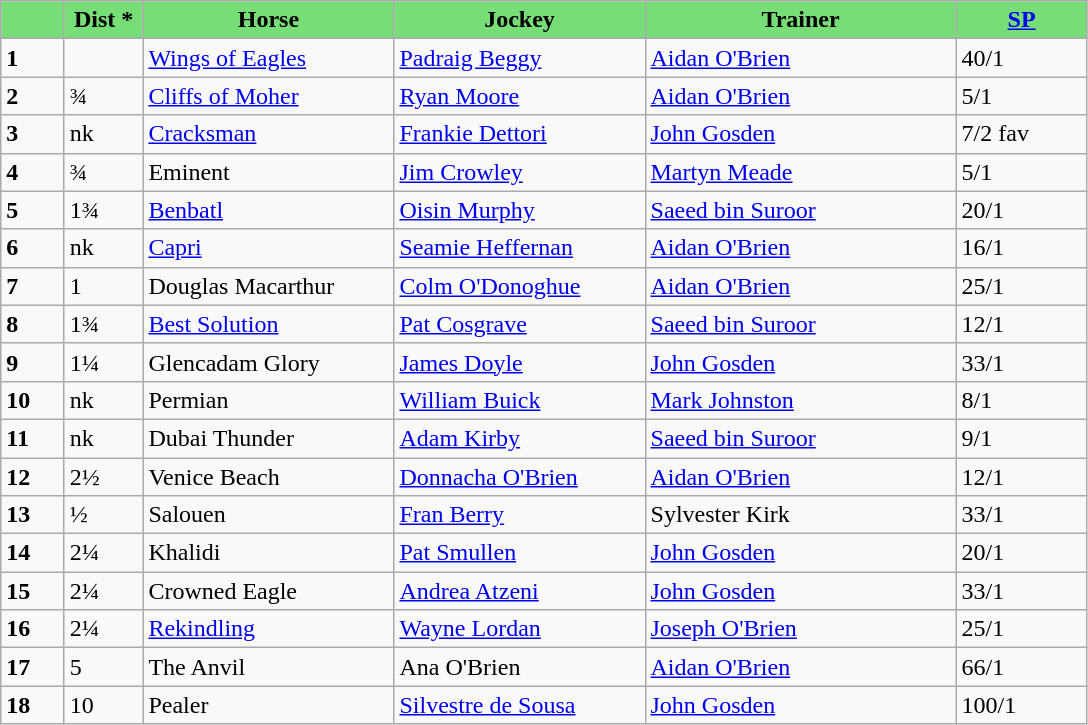<table class="wikitable sortable">
<tr style="background:#7d7; text-align:center;">
<td style="width:35px;"></td>
<td style="width:45px;"><strong>Dist *</strong></td>
<td style="width:160px;"><strong>Horse</strong></td>
<td style="width:160px;"><strong>Jockey</strong></td>
<td style="width:200px;"><strong>Trainer</strong></td>
<td style="width:80px;"><strong><a href='#'>SP</a></strong></td>
</tr>
<tr>
<td><strong>1</strong></td>
<td></td>
<td><a href='#'>Wings of Eagles</a></td>
<td><a href='#'>Padraig Beggy</a></td>
<td><a href='#'>Aidan O'Brien</a></td>
<td>40/1</td>
</tr>
<tr>
<td><strong>2</strong></td>
<td>¾</td>
<td><a href='#'>Cliffs of Moher</a></td>
<td><a href='#'>Ryan Moore</a></td>
<td><a href='#'>Aidan O'Brien</a></td>
<td>5/1</td>
</tr>
<tr>
<td><strong>3</strong></td>
<td>nk</td>
<td><a href='#'>Cracksman</a></td>
<td><a href='#'>Frankie Dettori</a></td>
<td><a href='#'>John Gosden</a></td>
<td>7/2 fav</td>
</tr>
<tr>
<td><strong>4</strong></td>
<td>¾</td>
<td>Eminent</td>
<td><a href='#'>Jim Crowley</a></td>
<td><a href='#'>Martyn Meade</a></td>
<td>5/1</td>
</tr>
<tr>
<td><strong>5</strong></td>
<td>1¾</td>
<td><a href='#'>Benbatl</a></td>
<td><a href='#'>Oisin Murphy</a></td>
<td><a href='#'>Saeed bin Suroor</a></td>
<td>20/1</td>
</tr>
<tr>
<td><strong>6</strong></td>
<td>nk</td>
<td><a href='#'>Capri</a></td>
<td><a href='#'>Seamie Heffernan</a></td>
<td><a href='#'>Aidan O'Brien</a></td>
<td>16/1</td>
</tr>
<tr>
<td><strong>7</strong></td>
<td>1</td>
<td>Douglas Macarthur</td>
<td><a href='#'>Colm O'Donoghue</a></td>
<td><a href='#'>Aidan O'Brien</a></td>
<td>25/1</td>
</tr>
<tr>
<td><strong>8</strong></td>
<td>1¾</td>
<td><a href='#'>Best Solution</a></td>
<td><a href='#'>Pat Cosgrave</a></td>
<td><a href='#'>Saeed bin Suroor</a></td>
<td>12/1</td>
</tr>
<tr>
<td><strong>9</strong></td>
<td>1¼</td>
<td>Glencadam Glory</td>
<td><a href='#'>James Doyle</a></td>
<td><a href='#'>John Gosden</a></td>
<td>33/1</td>
</tr>
<tr>
<td><strong>10</strong></td>
<td>nk</td>
<td>Permian</td>
<td><a href='#'>William Buick</a></td>
<td><a href='#'>Mark Johnston</a></td>
<td>8/1</td>
</tr>
<tr>
<td><strong>11</strong></td>
<td>nk</td>
<td>Dubai Thunder</td>
<td><a href='#'>Adam Kirby</a></td>
<td><a href='#'>Saeed bin Suroor</a></td>
<td>9/1</td>
</tr>
<tr>
<td><strong>12</strong></td>
<td>2½</td>
<td>Venice Beach</td>
<td><a href='#'>Donnacha O'Brien</a></td>
<td><a href='#'>Aidan O'Brien</a></td>
<td>12/1</td>
</tr>
<tr>
<td><strong>13</strong></td>
<td>½</td>
<td>Salouen</td>
<td><a href='#'>Fran Berry</a></td>
<td>Sylvester Kirk</td>
<td>33/1</td>
</tr>
<tr>
<td><strong>14</strong></td>
<td>2¼</td>
<td>Khalidi</td>
<td><a href='#'>Pat Smullen</a></td>
<td><a href='#'>John Gosden</a></td>
<td>20/1</td>
</tr>
<tr>
<td><strong>15</strong></td>
<td>2¼</td>
<td>Crowned Eagle</td>
<td><a href='#'>Andrea Atzeni</a></td>
<td><a href='#'>John Gosden</a></td>
<td>33/1</td>
</tr>
<tr>
<td><strong>16</strong></td>
<td>2¼</td>
<td><a href='#'>Rekindling</a></td>
<td><a href='#'>Wayne Lordan</a></td>
<td><a href='#'>Joseph O'Brien</a></td>
<td>25/1</td>
</tr>
<tr>
<td><strong>17</strong></td>
<td>5</td>
<td>The Anvil</td>
<td>Ana O'Brien</td>
<td><a href='#'>Aidan O'Brien</a></td>
<td>66/1</td>
</tr>
<tr>
<td><strong>18</strong></td>
<td>10</td>
<td>Pealer</td>
<td><a href='#'>Silvestre de Sousa</a></td>
<td><a href='#'>John Gosden</a></td>
<td>100/1</td>
</tr>
</table>
